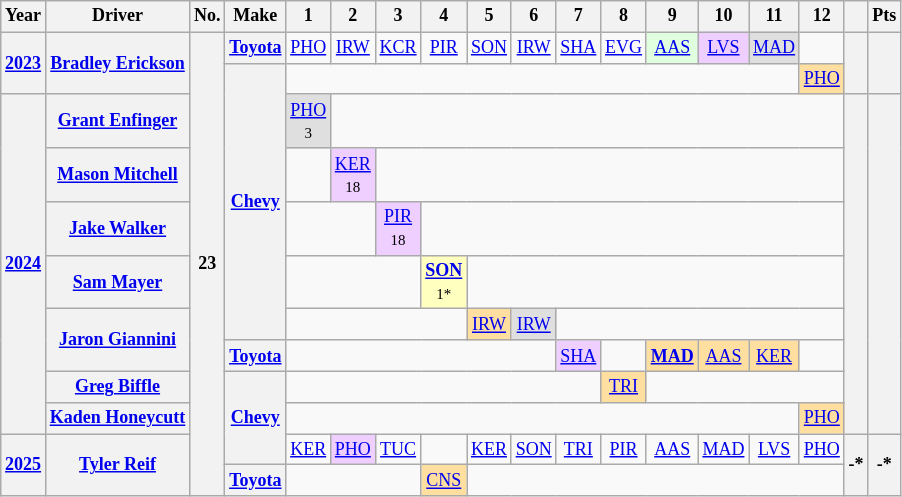<table class="wikitable" style="text-align:center; font-size:75%">
<tr>
<th>Year</th>
<th>Driver</th>
<th>No.</th>
<th>Make</th>
<th>1</th>
<th>2</th>
<th>3</th>
<th>4</th>
<th>5</th>
<th>6</th>
<th>7</th>
<th>8</th>
<th>9</th>
<th>10</th>
<th>11</th>
<th>12</th>
<th></th>
<th>Pts</th>
</tr>
<tr>
<th rowspan=2><a href='#'>2023</a></th>
<th rowspan=2><a href='#'>Bradley Erickson</a></th>
<th rowspan="12">23</th>
<th><a href='#'>Toyota</a></th>
<td><a href='#'>PHO</a></td>
<td><a href='#'>IRW</a></td>
<td><a href='#'>KCR</a></td>
<td><a href='#'>PIR</a></td>
<td><a href='#'>SON</a></td>
<td><a href='#'>IRW</a></td>
<td><a href='#'>SHA</a></td>
<td><a href='#'>EVG</a></td>
<td style="background:#DFFFDF;"><a href='#'>AAS</a><br></td>
<td style="background:#EFCFFF;"><a href='#'>LVS</a><br></td>
<td style="background:#DFDFDF;"><a href='#'>MAD</a><br></td>
<td></td>
<th rowspan=2></th>
<th rowspan=2></th>
</tr>
<tr>
<th rowspan=6><a href='#'>Chevy</a></th>
<td colspan=11></td>
<td style="background:#FFDF9F;"><a href='#'>PHO</a><br></td>
</tr>
<tr>
<th rowspan=8><a href='#'>2024</a></th>
<th><a href='#'>Grant Enfinger</a></th>
<td style="background:#DFDFDF;"><a href='#'>PHO</a><br><small>3</small></td>
<td colspan=11></td>
<th rowspan=8></th>
<th rowspan=8></th>
</tr>
<tr>
<th><a href='#'>Mason Mitchell</a></th>
<td></td>
<td style="background:#EFCFFF;"><a href='#'>KER</a><br><small>18</small></td>
<td colspan=10></td>
</tr>
<tr>
<th><a href='#'>Jake Walker</a></th>
<td colspan=2></td>
<td style="background:#EFCFFF;"><a href='#'>PIR</a><br><small>18</small></td>
<td colspan=9></td>
</tr>
<tr>
<th><a href='#'>Sam Mayer</a></th>
<td colspan=3></td>
<td style="background:#FFFFBF;"><strong><a href='#'>SON</a></strong><br><small>1*</small></td>
<td colspan=8></td>
</tr>
<tr>
<th rowspan=2><a href='#'>Jaron Giannini</a></th>
<td colspan=4></td>
<td style="background:#FFDF9F;"><a href='#'>IRW</a><br></td>
<td style="background:#DFDFDF;"><a href='#'>IRW</a><br></td>
<td colspan=6></td>
</tr>
<tr>
<th><a href='#'>Toyota</a></th>
<td colspan=6></td>
<td style="background:#EFCFFF;"><a href='#'>SHA</a><br></td>
<td></td>
<td style="background:#FFDF9F;"><strong><a href='#'>MAD</a></strong><br></td>
<td style="background:#FFDF9F;"><a href='#'>AAS</a><br></td>
<td style="background:#FFDF9F;"><a href='#'>KER</a><br></td>
<td></td>
</tr>
<tr>
<th><a href='#'>Greg Biffle</a></th>
<th rowspan=3><a href='#'>Chevy</a></th>
<td colspan=7></td>
<td style="background:#FFDF9F;"><a href='#'>TRI</a><br></td>
<td colspan=4></td>
</tr>
<tr>
<th><a href='#'>Kaden Honeycutt</a></th>
<td colspan=11></td>
<td style="background:#FFDF9F;"><a href='#'>PHO</a><br></td>
</tr>
<tr>
<th rowspan="2"><a href='#'>2025</a></th>
<th rowspan="2"><a href='#'>Tyler Reif</a></th>
<td><a href='#'>KER</a></td>
<td style="background:#EFCFFF;"><a href='#'>PHO</a><br></td>
<td><a href='#'>TUC</a></td>
<td></td>
<td><a href='#'>KER</a></td>
<td><a href='#'>SON</a></td>
<td><a href='#'>TRI</a></td>
<td><a href='#'>PIR</a></td>
<td><a href='#'>AAS</a></td>
<td><a href='#'>MAD</a></td>
<td><a href='#'>LVS</a></td>
<td><a href='#'>PHO</a></td>
<th rowspan="2">-*</th>
<th rowspan="2">-*</th>
</tr>
<tr>
<th><a href='#'>Toyota</a></th>
<td colspan="3"></td>
<td style="background:#FFDF9F;"><a href='#'>CNS</a><br></td>
<td colspan="8"></td>
</tr>
</table>
